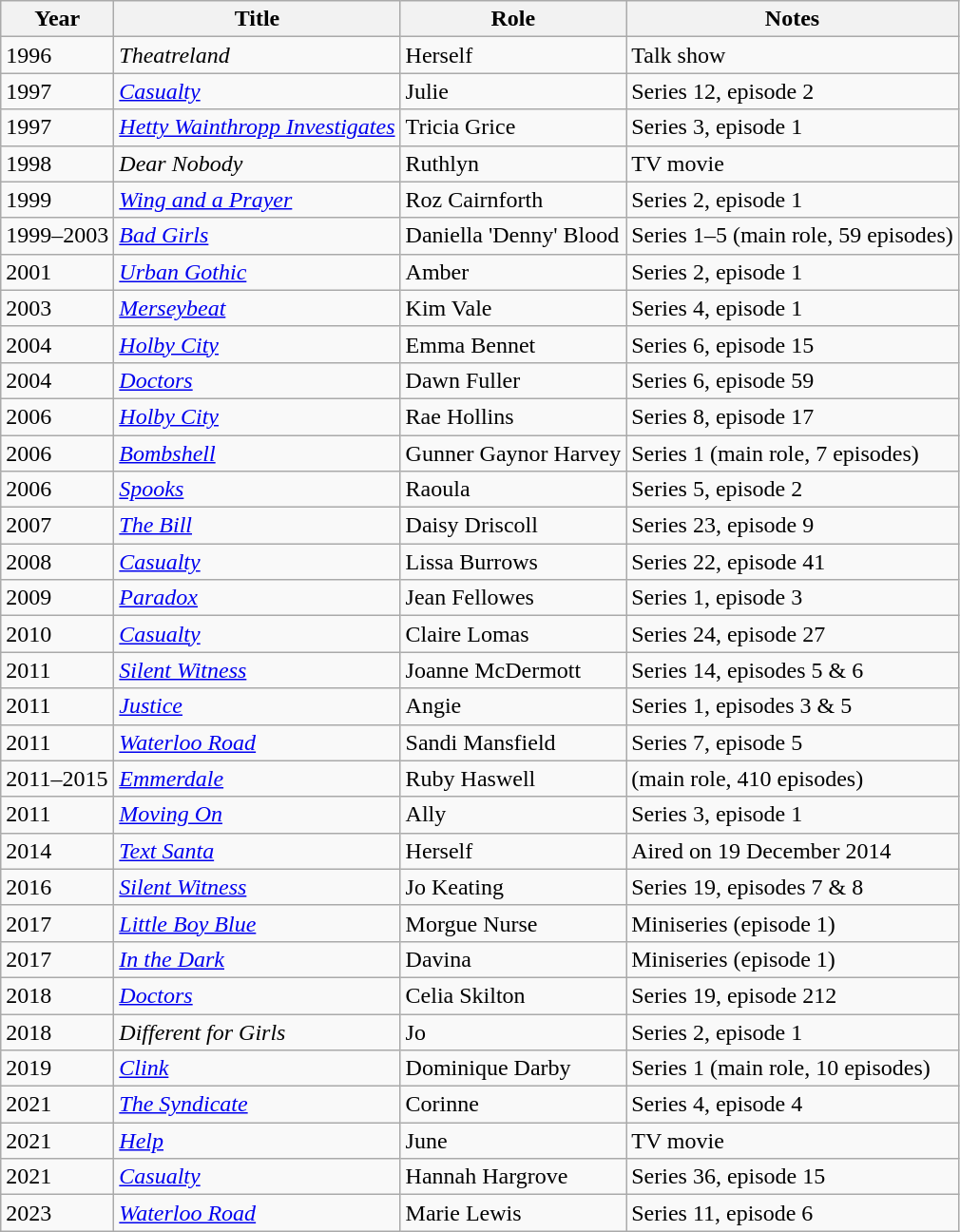<table class="wikitable">
<tr>
<th>Year</th>
<th>Title</th>
<th>Role</th>
<th>Notes</th>
</tr>
<tr>
<td>1996</td>
<td><em>Theatreland</em></td>
<td>Herself</td>
<td>Talk show</td>
</tr>
<tr>
<td>1997</td>
<td><em><a href='#'>Casualty</a></em></td>
<td>Julie</td>
<td>Series 12, episode 2</td>
</tr>
<tr>
<td>1997</td>
<td><em><a href='#'>Hetty Wainthropp Investigates</a></em></td>
<td>Tricia Grice</td>
<td>Series 3, episode 1</td>
</tr>
<tr>
<td>1998</td>
<td><em>Dear Nobody</em></td>
<td>Ruthlyn</td>
<td>TV movie</td>
</tr>
<tr>
<td>1999</td>
<td><em><a href='#'>Wing and a Prayer</a></em></td>
<td>Roz Cairnforth</td>
<td>Series 2, episode 1</td>
</tr>
<tr>
<td>1999–2003</td>
<td><em><a href='#'>Bad Girls</a></em></td>
<td>Daniella 'Denny' Blood</td>
<td>Series 1–5 (main role, 59 episodes)</td>
</tr>
<tr>
<td>2001</td>
<td><em><a href='#'>Urban Gothic</a></em></td>
<td>Amber</td>
<td>Series 2, episode 1</td>
</tr>
<tr>
<td>2003</td>
<td><em><a href='#'>Merseybeat</a></em></td>
<td>Kim Vale</td>
<td>Series 4, episode 1</td>
</tr>
<tr>
<td>2004</td>
<td><em><a href='#'>Holby City</a></em></td>
<td>Emma Bennet</td>
<td>Series 6, episode 15</td>
</tr>
<tr>
<td>2004</td>
<td><em><a href='#'>Doctors</a></em></td>
<td>Dawn Fuller</td>
<td>Series 6, episode 59</td>
</tr>
<tr>
<td>2006</td>
<td><em><a href='#'>Holby City</a></em></td>
<td>Rae Hollins</td>
<td>Series 8, episode 17</td>
</tr>
<tr>
<td>2006</td>
<td><em><a href='#'>Bombshell</a></em></td>
<td>Gunner Gaynor Harvey</td>
<td>Series 1 (main role, 7 episodes)</td>
</tr>
<tr>
<td>2006</td>
<td><em><a href='#'>Spooks</a></em></td>
<td>Raoula</td>
<td>Series 5, episode 2</td>
</tr>
<tr>
<td>2007</td>
<td><em><a href='#'>The Bill</a></em></td>
<td>Daisy Driscoll</td>
<td>Series 23, episode 9</td>
</tr>
<tr>
<td>2008</td>
<td><em><a href='#'>Casualty</a></em></td>
<td>Lissa Burrows</td>
<td>Series 22, episode 41</td>
</tr>
<tr>
<td>2009</td>
<td><em><a href='#'>Paradox</a></em></td>
<td>Jean Fellowes</td>
<td>Series 1, episode 3</td>
</tr>
<tr>
<td>2010</td>
<td><em><a href='#'>Casualty</a></em></td>
<td>Claire Lomas</td>
<td>Series 24, episode 27</td>
</tr>
<tr>
<td>2011</td>
<td><em><a href='#'>Silent Witness</a></em></td>
<td>Joanne McDermott</td>
<td>Series 14, episodes 5 & 6</td>
</tr>
<tr>
<td>2011</td>
<td><em><a href='#'>Justice</a></em></td>
<td>Angie</td>
<td>Series 1, episodes 3 & 5</td>
</tr>
<tr>
<td>2011</td>
<td><em><a href='#'>Waterloo Road</a></em></td>
<td>Sandi Mansfield</td>
<td>Series 7, episode 5</td>
</tr>
<tr>
<td>2011–2015</td>
<td><em><a href='#'>Emmerdale</a></em></td>
<td>Ruby Haswell</td>
<td>(main role, 410 episodes)</td>
</tr>
<tr>
<td>2011</td>
<td><em><a href='#'>Moving On</a></em></td>
<td>Ally</td>
<td>Series 3, episode 1</td>
</tr>
<tr>
<td>2014</td>
<td><em><a href='#'>Text Santa</a></em></td>
<td>Herself</td>
<td>Aired on 19 December 2014</td>
</tr>
<tr>
<td>2016</td>
<td><em><a href='#'>Silent Witness</a></em></td>
<td>Jo Keating</td>
<td>Series 19, episodes 7 & 8</td>
</tr>
<tr>
<td>2017</td>
<td><em><a href='#'>Little Boy Blue</a></em></td>
<td>Morgue Nurse</td>
<td>Miniseries (episode 1)</td>
</tr>
<tr>
<td>2017</td>
<td><em><a href='#'>In the Dark</a></em></td>
<td>Davina</td>
<td>Miniseries (episode 1)</td>
</tr>
<tr>
<td>2018</td>
<td><em><a href='#'>Doctors</a></em></td>
<td>Celia Skilton</td>
<td>Series 19, episode 212</td>
</tr>
<tr>
<td>2018</td>
<td><em>Different for Girls</em></td>
<td>Jo</td>
<td>Series 2, episode 1</td>
</tr>
<tr>
<td>2019</td>
<td><em><a href='#'>Clink</a></em></td>
<td>Dominique Darby</td>
<td>Series 1 (main role, 10 episodes)</td>
</tr>
<tr>
<td>2021</td>
<td><em><a href='#'>The Syndicate</a></em></td>
<td>Corinne</td>
<td>Series 4, episode 4</td>
</tr>
<tr>
<td>2021</td>
<td><em><a href='#'>Help</a></em></td>
<td>June</td>
<td>TV movie</td>
</tr>
<tr>
<td>2021</td>
<td><em><a href='#'>Casualty</a></em></td>
<td>Hannah Hargrove</td>
<td>Series 36, episode 15</td>
</tr>
<tr>
<td>2023</td>
<td><em><a href='#'>Waterloo Road</a></em></td>
<td>Marie Lewis</td>
<td>Series 11, episode 6</td>
</tr>
</table>
